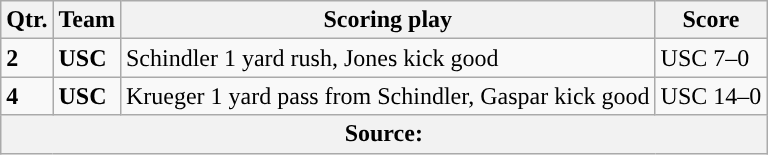<table class="wikitable">
<tr>
<th>Qtr.</th>
<th>Team</th>
<th>Scoring play</th>
<th>Score</th>
</tr>
<tr>
<td><strong>2</strong></td>
<td><strong>USC</strong></td>
<td>Schindler 1 yard rush, Jones kick good</td>
<td>USC 7–0</td>
</tr>
<tr>
<td><strong>4</strong></td>
<td><strong>USC</strong></td>
<td>Krueger 1 yard pass from Schindler, Gaspar kick good</td>
<td>USC 14–0</td>
</tr>
<tr>
<th colspan=4>Source:</th>
</tr>
</table>
